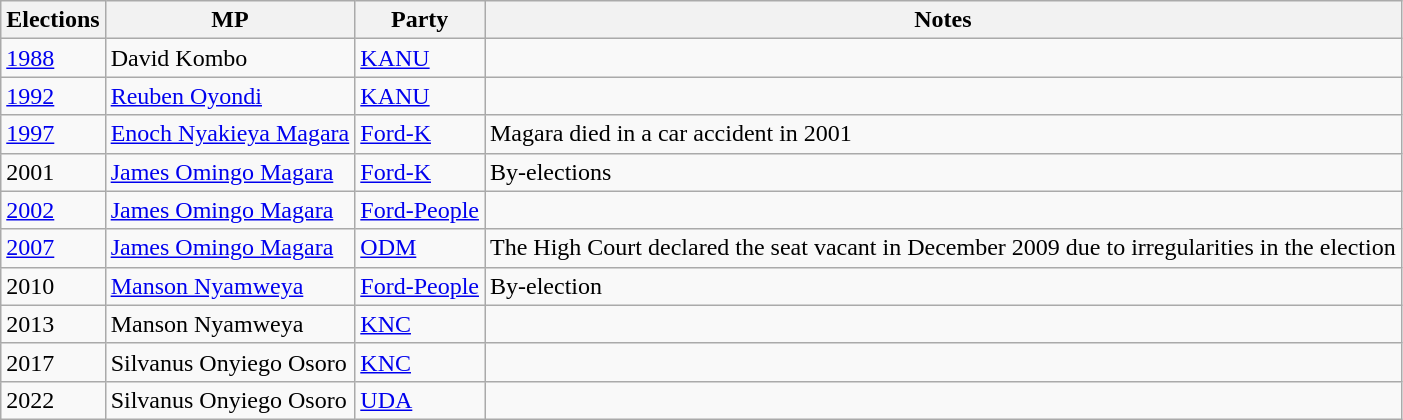<table class="wikitable">
<tr>
<th>Elections</th>
<th>MP </th>
<th>Party</th>
<th>Notes</th>
</tr>
<tr>
<td><a href='#'>1988</a></td>
<td>David Kombo</td>
<td><a href='#'>KANU</a></td>
<td></td>
</tr>
<tr>
<td><a href='#'>1992</a></td>
<td><a href='#'>Reuben Oyondi</a></td>
<td><a href='#'>KANU</a></td>
<td></td>
</tr>
<tr>
<td><a href='#'>1997</a></td>
<td><a href='#'>Enoch Nyakieya Magara</a></td>
<td><a href='#'>Ford-K</a></td>
<td>Magara died in a car accident in 2001 </td>
</tr>
<tr>
<td>2001</td>
<td><a href='#'>James Omingo Magara</a></td>
<td><a href='#'>Ford-K</a></td>
<td>By-elections</td>
</tr>
<tr>
<td><a href='#'>2002</a></td>
<td><a href='#'>James Omingo Magara</a></td>
<td><a href='#'>Ford-People</a></td>
<td></td>
</tr>
<tr>
<td><a href='#'>2007</a></td>
<td><a href='#'>James Omingo Magara</a></td>
<td><a href='#'>ODM</a></td>
<td>The High Court declared the seat vacant in December 2009 due to irregularities in the election </td>
</tr>
<tr>
<td>2010</td>
<td><a href='#'>Manson Nyamweya</a></td>
<td><a href='#'>Ford-People</a></td>
<td>By-election </td>
</tr>
<tr>
<td>2013</td>
<td>Manson Nyamweya</td>
<td><a href='#'>KNC</a></td>
<td></td>
</tr>
<tr>
<td>2017</td>
<td>Silvanus Onyiego Osoro</td>
<td><a href='#'>KNC</a></td>
<td></td>
</tr>
<tr>
<td>2022</td>
<td>Silvanus Onyiego Osoro</td>
<td><a href='#'>UDA</a></td>
<td></td>
</tr>
</table>
